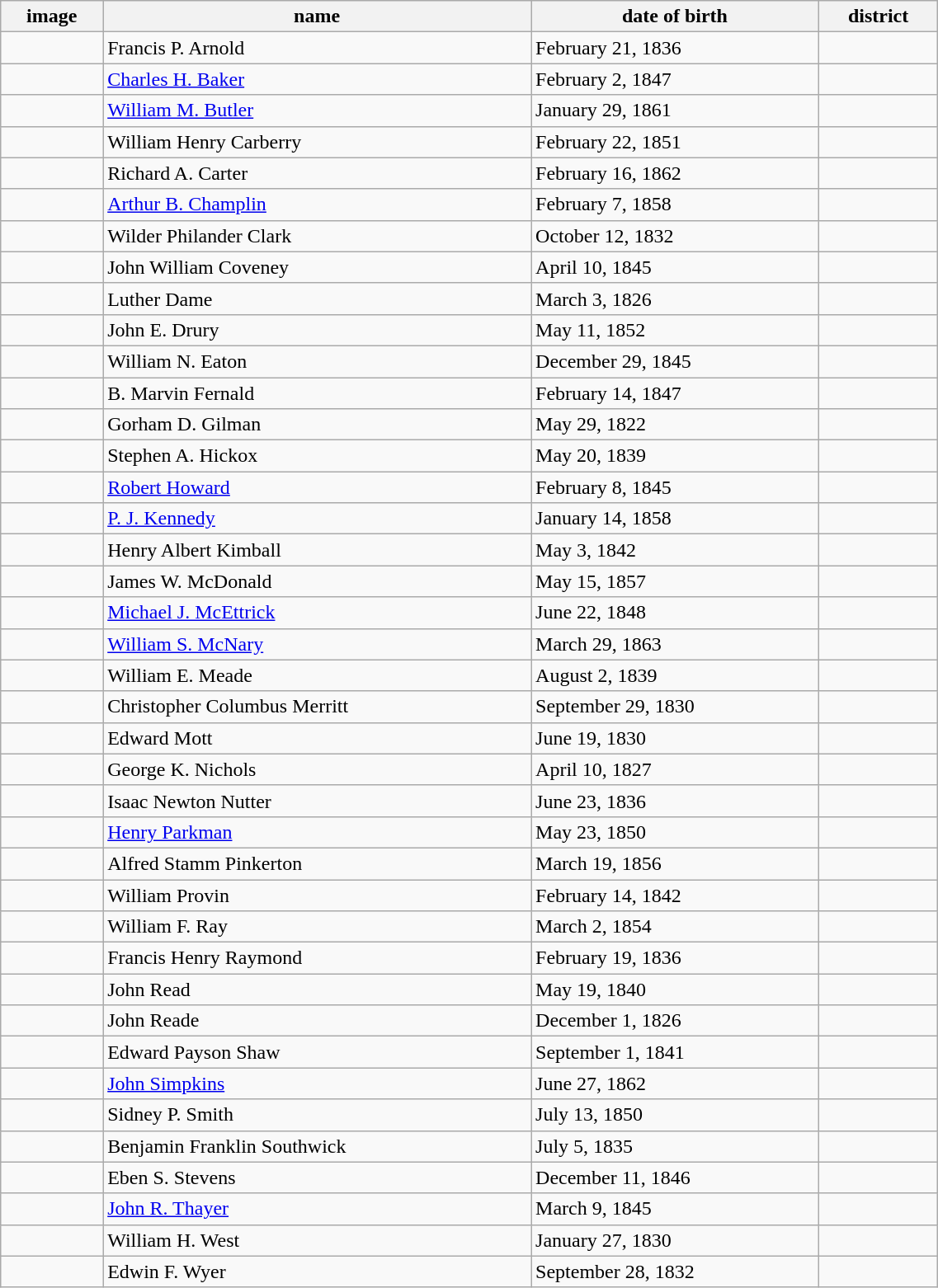<table class='wikitable sortable' style="width:60%">
<tr>
<th>image</th>
<th>name </th>
<th data-sort-type=date>date of birth </th>
<th>district</th>
</tr>
<tr>
<td></td>
<td>Francis P. Arnold</td>
<td>February 21, 1836</td>
<td></td>
</tr>
<tr>
<td></td>
<td><a href='#'>Charles H. Baker</a></td>
<td>February 2, 1847</td>
<td></td>
</tr>
<tr>
<td></td>
<td><a href='#'>William M. Butler</a></td>
<td>January 29, 1861</td>
<td></td>
</tr>
<tr>
<td></td>
<td>William Henry Carberry</td>
<td>February 22, 1851</td>
<td></td>
</tr>
<tr>
<td></td>
<td>Richard A. Carter</td>
<td>February 16, 1862</td>
<td></td>
</tr>
<tr>
<td></td>
<td><a href='#'>Arthur B. Champlin</a></td>
<td>February 7, 1858</td>
<td></td>
</tr>
<tr>
<td></td>
<td>Wilder Philander Clark</td>
<td>October 12, 1832</td>
<td></td>
</tr>
<tr>
<td></td>
<td>John William Coveney</td>
<td>April 10, 1845</td>
<td></td>
</tr>
<tr>
<td></td>
<td>Luther Dame</td>
<td>March 3, 1826</td>
<td></td>
</tr>
<tr>
<td></td>
<td>John E. Drury</td>
<td>May 11, 1852</td>
<td></td>
</tr>
<tr>
<td></td>
<td>William N. Eaton</td>
<td>December 29, 1845</td>
<td></td>
</tr>
<tr>
<td></td>
<td>B. Marvin Fernald</td>
<td>February 14, 1847</td>
<td></td>
</tr>
<tr>
<td></td>
<td>Gorham D. Gilman</td>
<td>May 29, 1822</td>
<td></td>
</tr>
<tr>
<td></td>
<td>Stephen A. Hickox</td>
<td>May 20, 1839</td>
<td></td>
</tr>
<tr>
<td></td>
<td><a href='#'>Robert Howard</a></td>
<td>February 8, 1845</td>
<td></td>
</tr>
<tr>
<td></td>
<td><a href='#'>P. J. Kennedy</a></td>
<td>January 14, 1858</td>
<td></td>
</tr>
<tr>
<td></td>
<td>Henry Albert Kimball</td>
<td>May 3, 1842</td>
<td></td>
</tr>
<tr>
<td></td>
<td>James W. McDonald</td>
<td>May 15, 1857</td>
<td></td>
</tr>
<tr>
<td></td>
<td><a href='#'>Michael J. McEttrick</a></td>
<td>June 22, 1848</td>
<td></td>
</tr>
<tr>
<td></td>
<td><a href='#'>William S. McNary</a></td>
<td>March 29, 1863</td>
<td></td>
</tr>
<tr>
<td></td>
<td>William E. Meade</td>
<td>August 2, 1839</td>
<td></td>
</tr>
<tr>
<td></td>
<td>Christopher Columbus Merritt</td>
<td>September 29, 1830</td>
<td></td>
</tr>
<tr>
<td></td>
<td>Edward Mott</td>
<td>June 19, 1830</td>
<td></td>
</tr>
<tr>
<td></td>
<td>George K. Nichols</td>
<td>April 10, 1827</td>
<td></td>
</tr>
<tr>
<td></td>
<td>Isaac Newton Nutter</td>
<td>June 23, 1836</td>
<td></td>
</tr>
<tr>
<td></td>
<td><a href='#'>Henry Parkman</a></td>
<td>May 23, 1850</td>
<td></td>
</tr>
<tr>
<td></td>
<td>Alfred Stamm Pinkerton</td>
<td>March 19, 1856</td>
<td></td>
</tr>
<tr>
<td></td>
<td>William Provin</td>
<td>February 14, 1842</td>
<td></td>
</tr>
<tr>
<td></td>
<td>William F. Ray</td>
<td>March 2, 1854</td>
<td></td>
</tr>
<tr>
<td></td>
<td>Francis Henry Raymond</td>
<td>February 19, 1836</td>
<td></td>
</tr>
<tr>
<td></td>
<td>John Read</td>
<td>May 19, 1840</td>
<td></td>
</tr>
<tr>
<td></td>
<td>John Reade</td>
<td>December 1, 1826</td>
<td></td>
</tr>
<tr>
<td></td>
<td>Edward Payson Shaw</td>
<td>September 1, 1841</td>
<td></td>
</tr>
<tr>
<td></td>
<td><a href='#'>John Simpkins</a></td>
<td>June 27, 1862</td>
<td></td>
</tr>
<tr>
<td></td>
<td>Sidney P. Smith</td>
<td>July 13, 1850</td>
<td></td>
</tr>
<tr>
<td></td>
<td>Benjamin Franklin Southwick</td>
<td>July 5, 1835</td>
<td></td>
</tr>
<tr>
<td></td>
<td>Eben S. Stevens</td>
<td>December 11, 1846</td>
<td></td>
</tr>
<tr>
<td></td>
<td><a href='#'>John R. Thayer</a></td>
<td>March 9, 1845</td>
<td></td>
</tr>
<tr>
<td></td>
<td>William H. West</td>
<td>January 27, 1830</td>
<td></td>
</tr>
<tr>
<td></td>
<td>Edwin F. Wyer</td>
<td>September 28, 1832</td>
<td></td>
</tr>
</table>
